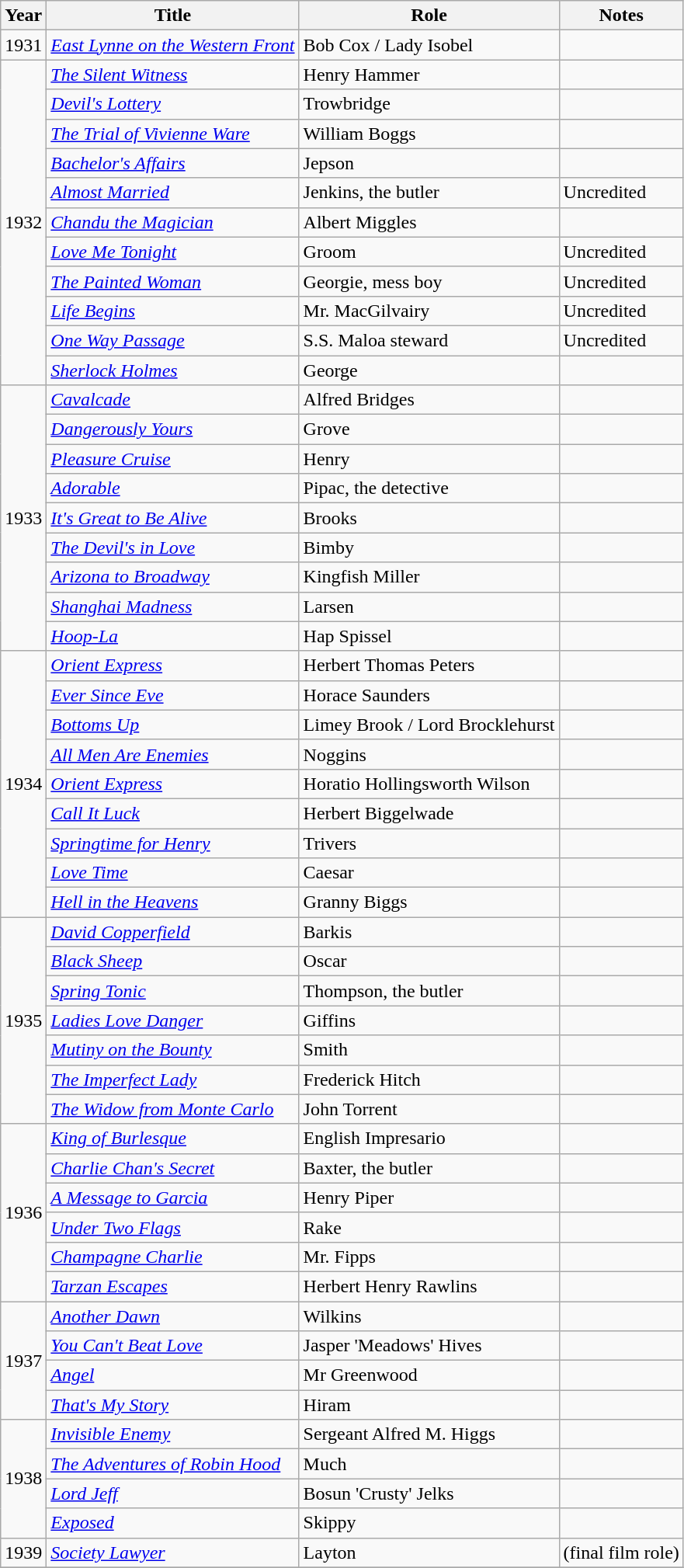<table class="wikitable sortable">
<tr>
<th>Year</th>
<th>Title</th>
<th>Role</th>
<th>Notes</th>
</tr>
<tr>
<td>1931</td>
<td><em><a href='#'>East Lynne on the Western Front</a></em></td>
<td>Bob Cox / Lady Isobel</td>
<td></td>
</tr>
<tr>
<td rowspan="11">1932</td>
<td><em><a href='#'>The Silent Witness</a></em></td>
<td>Henry Hammer</td>
<td></td>
</tr>
<tr>
<td><em><a href='#'>Devil's Lottery</a></em></td>
<td>Trowbridge</td>
<td></td>
</tr>
<tr>
<td><em><a href='#'>The Trial of Vivienne Ware</a></em></td>
<td>William Boggs</td>
<td></td>
</tr>
<tr>
<td><em><a href='#'>Bachelor's Affairs</a></em></td>
<td>Jepson</td>
<td></td>
</tr>
<tr>
<td><em><a href='#'>Almost Married</a></em></td>
<td>Jenkins, the butler</td>
<td>Uncredited</td>
</tr>
<tr>
<td><em><a href='#'>Chandu the Magician</a></em></td>
<td>Albert Miggles</td>
<td></td>
</tr>
<tr>
<td><em><a href='#'>Love Me Tonight</a></em></td>
<td>Groom</td>
<td>Uncredited</td>
</tr>
<tr>
<td><em><a href='#'>The Painted Woman</a></em></td>
<td>Georgie, mess boy</td>
<td>Uncredited</td>
</tr>
<tr>
<td><em><a href='#'>Life Begins</a></em></td>
<td>Mr. MacGilvairy</td>
<td>Uncredited</td>
</tr>
<tr>
<td><em><a href='#'>One Way Passage</a></em></td>
<td>S.S. Maloa steward</td>
<td>Uncredited</td>
</tr>
<tr>
<td><em><a href='#'>Sherlock Holmes</a></em></td>
<td>George</td>
<td></td>
</tr>
<tr>
<td rowspan="9">1933</td>
<td><em><a href='#'>Cavalcade</a></em></td>
<td>Alfred Bridges</td>
<td></td>
</tr>
<tr>
<td><em><a href='#'>Dangerously Yours</a></em></td>
<td>Grove</td>
<td></td>
</tr>
<tr>
<td><em><a href='#'>Pleasure Cruise</a></em></td>
<td>Henry</td>
<td></td>
</tr>
<tr>
<td><em><a href='#'>Adorable</a></em></td>
<td>Pipac, the detective</td>
<td></td>
</tr>
<tr>
<td><em><a href='#'>It's Great to Be Alive</a></em></td>
<td>Brooks</td>
<td></td>
</tr>
<tr>
<td><em><a href='#'>The Devil's in Love</a></em></td>
<td>Bimby</td>
<td></td>
</tr>
<tr>
<td><em><a href='#'>Arizona to Broadway</a></em></td>
<td>Kingfish Miller</td>
<td></td>
</tr>
<tr>
<td><em><a href='#'>Shanghai Madness</a></em></td>
<td>Larsen</td>
<td></td>
</tr>
<tr>
<td><em><a href='#'>Hoop-La</a></em></td>
<td>Hap Spissel</td>
<td></td>
</tr>
<tr>
<td rowspan="9">1934</td>
<td><em><a href='#'>Orient Express</a></em></td>
<td>Herbert Thomas Peters</td>
<td></td>
</tr>
<tr>
<td><em><a href='#'>Ever Since Eve</a></em></td>
<td>Horace Saunders</td>
<td></td>
</tr>
<tr>
<td><em><a href='#'>Bottoms Up</a></em></td>
<td>Limey Brook / Lord Brocklehurst</td>
<td></td>
</tr>
<tr>
<td><em><a href='#'>All Men Are Enemies</a></em></td>
<td>Noggins</td>
<td></td>
</tr>
<tr>
<td><em><a href='#'>Orient Express</a></em></td>
<td>Horatio Hollingsworth Wilson</td>
<td></td>
</tr>
<tr>
<td><em><a href='#'>Call It Luck</a></em></td>
<td>Herbert Biggelwade</td>
<td></td>
</tr>
<tr>
<td><em><a href='#'>Springtime for Henry</a></em></td>
<td>Trivers</td>
<td></td>
</tr>
<tr>
<td><em><a href='#'>Love Time</a></em></td>
<td>Caesar</td>
<td></td>
</tr>
<tr>
<td><em><a href='#'>Hell in the Heavens</a></em></td>
<td>Granny Biggs</td>
<td></td>
</tr>
<tr>
<td rowspan="7">1935</td>
<td><em><a href='#'>David Copperfield</a></em></td>
<td>Barkis</td>
<td></td>
</tr>
<tr>
<td><em><a href='#'>Black Sheep</a></em></td>
<td>Oscar</td>
<td></td>
</tr>
<tr>
<td><em><a href='#'>Spring Tonic</a></em></td>
<td>Thompson, the butler</td>
<td></td>
</tr>
<tr>
<td><em><a href='#'>Ladies Love Danger</a></em></td>
<td>Giffins</td>
<td></td>
</tr>
<tr>
<td><em><a href='#'>Mutiny on the Bounty</a></em></td>
<td>Smith</td>
<td></td>
</tr>
<tr>
<td><em><a href='#'>The Imperfect Lady</a></em></td>
<td>Frederick Hitch</td>
<td></td>
</tr>
<tr>
<td><em><a href='#'>The Widow from Monte Carlo</a></em></td>
<td>John Torrent</td>
<td></td>
</tr>
<tr>
<td rowspan="6">1936</td>
<td><em><a href='#'>King of Burlesque</a></em></td>
<td>English Impresario</td>
<td></td>
</tr>
<tr>
<td><em><a href='#'>Charlie Chan's Secret</a></em></td>
<td>Baxter, the butler</td>
<td></td>
</tr>
<tr>
<td><em><a href='#'>A Message to Garcia</a></em></td>
<td>Henry Piper</td>
<td></td>
</tr>
<tr>
<td><em><a href='#'>Under Two Flags</a></em></td>
<td>Rake</td>
<td></td>
</tr>
<tr>
<td><em><a href='#'>Champagne Charlie</a></em></td>
<td>Mr. Fipps</td>
<td></td>
</tr>
<tr>
<td><em><a href='#'>Tarzan Escapes</a></em></td>
<td>Herbert Henry Rawlins</td>
<td></td>
</tr>
<tr>
<td rowspan="4">1937</td>
<td><em><a href='#'>Another Dawn</a></em></td>
<td>Wilkins</td>
<td></td>
</tr>
<tr>
<td><em><a href='#'>You Can't Beat Love</a></em></td>
<td>Jasper 'Meadows' Hives</td>
<td></td>
</tr>
<tr>
<td><em><a href='#'>Angel</a></em></td>
<td>Mr Greenwood</td>
<td></td>
</tr>
<tr>
<td><em><a href='#'>That's My Story</a></em></td>
<td>Hiram</td>
<td></td>
</tr>
<tr>
<td rowspan="4">1938</td>
<td><em><a href='#'>Invisible Enemy</a></em></td>
<td>Sergeant Alfred M. Higgs</td>
<td></td>
</tr>
<tr>
<td><em><a href='#'>The Adventures of Robin Hood</a></em></td>
<td>Much</td>
<td></td>
</tr>
<tr>
<td><em><a href='#'>Lord Jeff</a></em></td>
<td>Bosun 'Crusty' Jelks</td>
<td></td>
</tr>
<tr>
<td><em><a href='#'>Exposed</a></em></td>
<td>Skippy</td>
<td></td>
</tr>
<tr>
<td>1939</td>
<td><em><a href='#'>Society Lawyer</a></em></td>
<td>Layton</td>
<td>(final film role)</td>
</tr>
<tr>
</tr>
</table>
